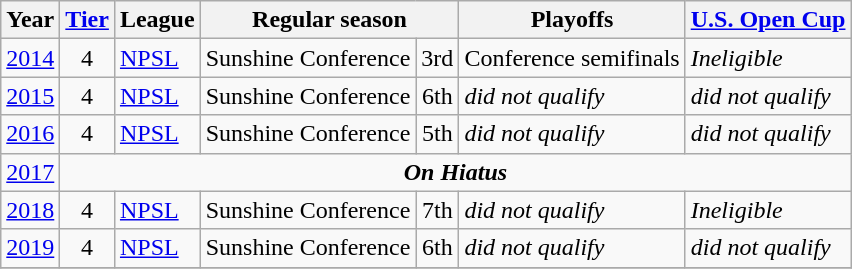<table class="wikitable">
<tr>
<th>Year</th>
<th><a href='#'>Tier</a></th>
<th>League</th>
<th colspan=2>Regular season</th>
<th>Playoffs</th>
<th><a href='#'>U.S. Open Cup</a></th>
</tr>
<tr>
<td><a href='#'>2014</a></td>
<td align=center>4</td>
<td><a href='#'>NPSL</a></td>
<td>Sunshine Conference</td>
<td align=center>3rd</td>
<td>Conference semifinals</td>
<td><em>Ineligible</em></td>
</tr>
<tr>
<td><a href='#'>2015</a></td>
<td align=center>4</td>
<td><a href='#'>NPSL</a></td>
<td>Sunshine Conference</td>
<td align=center>6th</td>
<td><em>did not qualify</em></td>
<td><em>did not qualify</em></td>
</tr>
<tr>
<td><a href='#'>2016</a></td>
<td align=center>4</td>
<td><a href='#'>NPSL</a></td>
<td>Sunshine Conference</td>
<td align=center>5th</td>
<td><em>did not qualify</em></td>
<td><em>did not qualify</em></td>
</tr>
<tr>
<td><a href='#'>2017</a></td>
<td rowspan=1 colspan=6 align=center><strong><em>On Hiatus</em></strong></td>
</tr>
<tr>
<td><a href='#'>2018</a></td>
<td align=center>4</td>
<td><a href='#'>NPSL</a></td>
<td>Sunshine Conference</td>
<td align=center>7th</td>
<td><em>did not qualify</em></td>
<td><em>Ineligible</em></td>
</tr>
<tr>
<td><a href='#'>2019</a></td>
<td align=center>4</td>
<td><a href='#'>NPSL</a></td>
<td>Sunshine Conference</td>
<td align=center>6th</td>
<td><em>did not qualify</em></td>
<td><em>did not qualify</em></td>
</tr>
<tr>
</tr>
</table>
